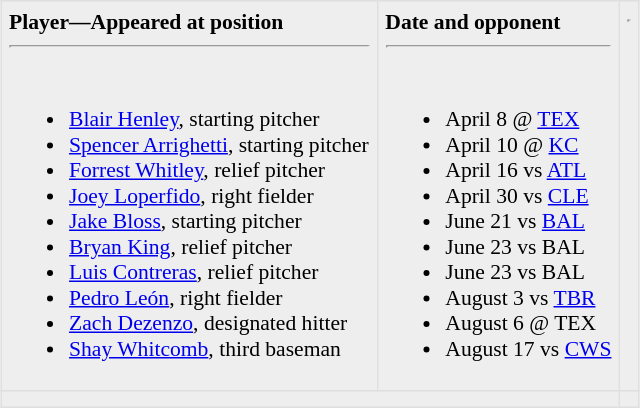<table border=1 style="font-size: 90%; text-align: left; margin-left: auto; margin-right: auto; border-collapse:collapse; background-color:#eeeeee" bordercolor="#DFDFDF" cellpadding="5">
<tr>
<td valign="top"><strong>Player—Appeared at position</strong> <hr><br><ul><li><a href='#'>Blair Henley</a>, starting pitcher</li><li><a href='#'>Spencer Arrighetti</a>, starting pitcher</li><li><a href='#'>Forrest Whitley</a>, relief pitcher</li><li><a href='#'>Joey Loperfido</a>, right fielder</li><li><a href='#'>Jake Bloss</a>, starting pitcher</li><li><a href='#'>Bryan King</a>, relief pitcher</li><li><a href='#'>Luis Contreras</a>, relief pitcher</li><li><a href='#'>Pedro León</a>, right fielder</li><li><a href='#'>Zach Dezenzo</a>, designated hitter</li><li><a href='#'>Shay Whitcomb</a>, third baseman</li></ul></td>
<td valign="top"><strong>Date and opponent</strong> <hr><br><ul><li>April 8 @ <a href='#'>TEX</a></li><li>April 10 @ <a href='#'>KC</a></li><li>April 16 vs <a href='#'>ATL</a></li><li>April 30 vs <a href='#'>CLE</a></li><li>June 21 vs <a href='#'>BAL</a></li><li>June 23 vs BAL</li><li>June 23 vs BAL</li><li>August 3 vs <a href='#'>TBR</a></li><li>August 6 @ TEX</li><li>August 17 vs <a href='#'>CWS</a></li></ul></td>
<td valign="top" align="center"><strong></strong> <hr><br><br>
<br>
<br>
<br> 
<br><br>
<br> 
<br>
<br>
</td>
</tr>
<tr>
<td colspan="2" align="right"></td>
<td align="center"></td>
</tr>
</table>
